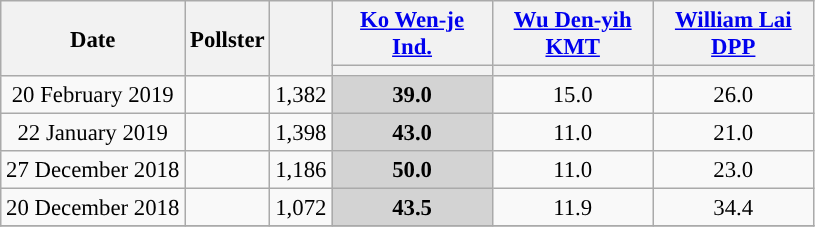<table class="wikitable sortable collapsible" style="font-size:95%; text-align:center">
<tr>
<th rowspan=2>Date</th>
<th rowspan=2>Pollster</th>
<th rowspan=2></th>
<th width=100px><a href='#'>Ko Wen-je</a><br><a href='#'>Ind.</a></th>
<th width=100px><a href='#'>Wu Den-yih</a><br><a href='#'>KMT</a></th>
<th width=100px><a href='#'>William Lai</a><br><a href='#'>DPP</a></th>
</tr>
<tr>
<th style="background:"></th>
<th style="background:"></th>
<th style="background:"></th>
</tr>
<tr>
<td>20 February 2019</td>
<td></td>
<td>1,382</td>
<td style="background-color:lightgrey;"><strong>39.0</strong></td>
<td>15.0</td>
<td>26.0</td>
</tr>
<tr>
<td>22 January 2019</td>
<td></td>
<td>1,398</td>
<td style="background-color:lightgrey;"><strong>43.0</strong></td>
<td>11.0</td>
<td>21.0</td>
</tr>
<tr>
<td>27 December 2018</td>
<td></td>
<td>1,186</td>
<td style="background-color:lightgrey;"><strong>50.0</strong></td>
<td>11.0</td>
<td>23.0</td>
</tr>
<tr>
<td>20 December 2018</td>
<td></td>
<td>1,072</td>
<td style="background-color:lightgrey;"><strong>43.5</strong></td>
<td>11.9</td>
<td>34.4</td>
</tr>
<tr>
</tr>
</table>
